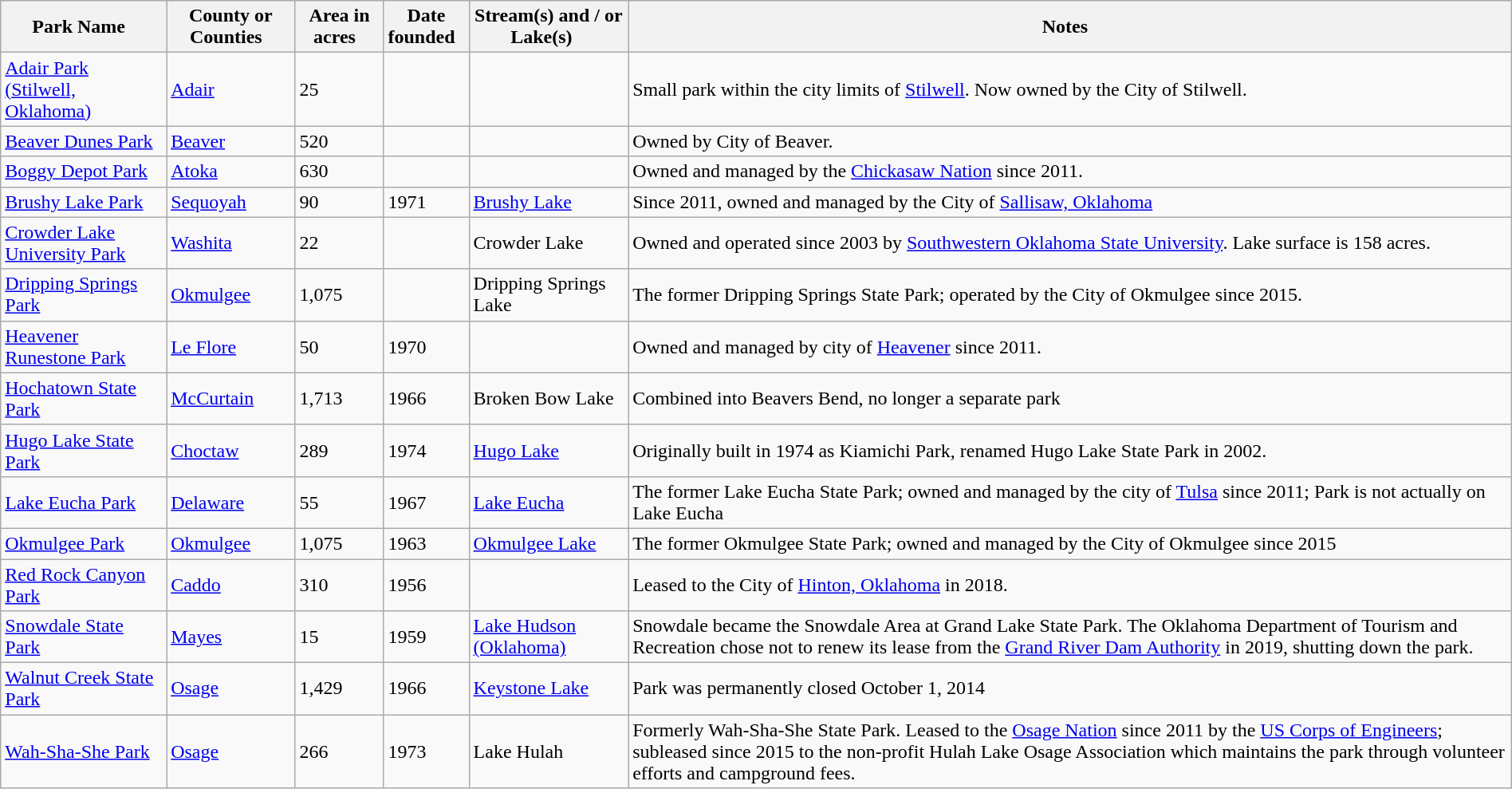<table class="wikitable sortable" style="width:100%">
<tr>
<th width="*"><strong>Park Name</strong>  </th>
<th width="*"><strong>County or Counties</strong>  </th>
<th width="*"><strong>Area</strong> in acres  </th>
<th width="*"><strong>Date <br>founded</strong>  </th>
<th width="*" class="unsortable"><strong>Stream(s) and / or Lake(s)</strong>   </th>
<th width="*" class="unsortable"><strong>Notes</strong>  </th>
</tr>
<tr ->
<td><a href='#'>Adair Park (Stilwell, Oklahoma)</a></td>
<td><a href='#'>Adair</a></td>
<td>25</td>
<td></td>
<td></td>
<td>Small park within the city limits of <a href='#'>Stilwell</a>. Now owned by the City of Stilwell.</td>
</tr>
<tr ->
<td><a href='#'>Beaver Dunes Park</a></td>
<td><a href='#'>Beaver</a></td>
<td>520</td>
<td></td>
<td></td>
<td>Owned by City of Beaver.</td>
</tr>
<tr ->
<td><a href='#'>Boggy Depot Park</a></td>
<td><a href='#'>Atoka</a></td>
<td>630</td>
<td></td>
<td></td>
<td>Owned and managed by the <a href='#'>Chickasaw Nation</a> since 2011.</td>
</tr>
<tr ->
<td><a href='#'>Brushy Lake Park</a></td>
<td><a href='#'>Sequoyah</a></td>
<td>90</td>
<td>1971</td>
<td><a href='#'>Brushy Lake</a></td>
<td>Since 2011, owned and managed by the City of <a href='#'>Sallisaw, Oklahoma</a></td>
</tr>
<tr ->
<td><a href='#'>Crowder Lake University Park</a></td>
<td><a href='#'>Washita</a></td>
<td>22</td>
<td></td>
<td>Crowder Lake</td>
<td>Owned and operated since 2003 by <a href='#'>Southwestern Oklahoma State University</a>. Lake surface is 158 acres.</td>
</tr>
<tr ->
<td><a href='#'>Dripping Springs Park</a></td>
<td><a href='#'>Okmulgee</a></td>
<td>1,075</td>
<td></td>
<td>Dripping Springs Lake</td>
<td>The former Dripping Springs State Park; operated by the City of Okmulgee since 2015.</td>
</tr>
<tr ->
<td><a href='#'>Heavener Runestone Park</a></td>
<td><a href='#'>Le Flore</a></td>
<td>50</td>
<td>1970</td>
<td></td>
<td>Owned and managed by city of <a href='#'>Heavener</a> since 2011.</td>
</tr>
<tr ->
<td><a href='#'>Hochatown State Park</a></td>
<td><a href='#'>McCurtain</a></td>
<td>1,713</td>
<td>1966</td>
<td>Broken Bow Lake</td>
<td>Combined into Beavers Bend, no longer a separate park</td>
</tr>
<tr ->
<td><a href='#'>Hugo Lake State Park</a></td>
<td><a href='#'>Choctaw</a></td>
<td>289</td>
<td>1974</td>
<td><a href='#'>Hugo Lake</a></td>
<td>Originally built in 1974 as Kiamichi Park, renamed Hugo Lake State Park in 2002.</td>
</tr>
<tr ->
<td><a href='#'>Lake Eucha Park</a></td>
<td><a href='#'>Delaware</a></td>
<td>55</td>
<td>1967</td>
<td><a href='#'>Lake Eucha</a></td>
<td>The former Lake Eucha State Park; owned and managed by the city of <a href='#'>Tulsa</a> since 2011;  Park is not actually on Lake Eucha</td>
</tr>
<tr ->
<td><a href='#'>Okmulgee Park</a></td>
<td><a href='#'>Okmulgee</a></td>
<td>1,075</td>
<td>1963</td>
<td><a href='#'>Okmulgee Lake</a></td>
<td>The former Okmulgee State Park; owned and managed by the City of Okmulgee since 2015</td>
</tr>
<tr ->
<td><a href='#'>Red Rock Canyon Park</a></td>
<td><a href='#'>Caddo</a></td>
<td>310</td>
<td>1956</td>
<td></td>
<td>Leased to the City of <a href='#'>Hinton, Oklahoma</a> in 2018.</td>
</tr>
<tr ->
<td><a href='#'>Snowdale State Park</a></td>
<td><a href='#'>Mayes</a></td>
<td>15</td>
<td>1959</td>
<td><a href='#'>Lake Hudson (Oklahoma)</a></td>
<td>Snowdale became the Snowdale Area at Grand Lake State Park.  The Oklahoma Department of Tourism and Recreation chose not to renew its lease from the <a href='#'>Grand River Dam Authority</a> in 2019, shutting down the park.</td>
</tr>
<tr -|>
<td><a href='#'>Walnut Creek State Park</a></td>
<td><a href='#'>Osage</a></td>
<td>1,429</td>
<td>1966</td>
<td><a href='#'>Keystone Lake</a></td>
<td>Park was permanently closed October 1, 2014</td>
</tr>
<tr ->
<td><a href='#'>Wah-Sha-She Park</a></td>
<td><a href='#'>Osage</a></td>
<td>266</td>
<td>1973</td>
<td>Lake Hulah</td>
<td>Formerly Wah-Sha-She State Park.  Leased to the <a href='#'>Osage Nation</a> since 2011 by the <a href='#'>US Corps of Engineers</a>; subleased since 2015 to the non-profit Hulah Lake Osage Association which maintains the park through volunteer efforts and campground fees.</td>
</tr>
</table>
